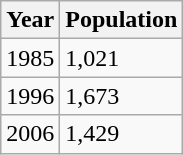<table class="wikitable">
<tr>
<th>Year</th>
<th>Population</th>
</tr>
<tr>
<td>1985</td>
<td>1,021</td>
</tr>
<tr>
<td>1996</td>
<td>1,673</td>
</tr>
<tr>
<td>2006</td>
<td>1,429</td>
</tr>
</table>
